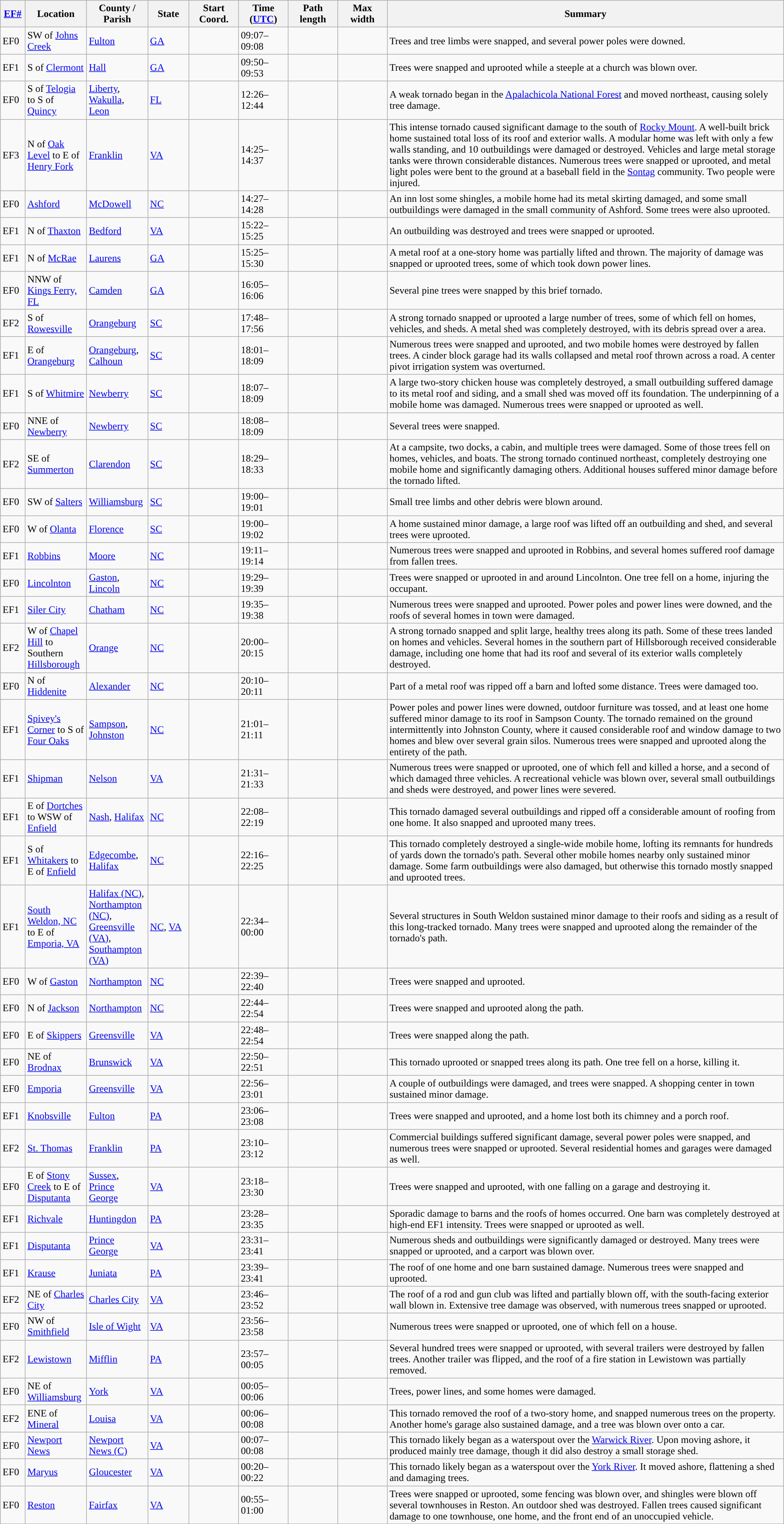<table class="wikitable sortable" style="width:100%;">
<tr>
<th scope="col"  style="width:3%; text-align:center;"><a href='#'>EF#</a></th>
<th scope="col"  style="width:7%; text-align:center;" class="unsortable">Location</th>
<th scope="col"  style="width:6%; text-align:center;" class="unsortable">County / Parish</th>
<th scope="col"  style="width:5%; text-align:center;">State</th>
<th scope="col"  style="width:6%; text-align:center;">Start Coord.</th>
<th scope="col"  style="width:6%; text-align:center;">Time (<a href='#'>UTC</a>)</th>
<th scope="col"  style="width:6%; text-align:center;">Path length</th>
<th scope="col"  style="width:6%; text-align:center;">Max width</th>
<th scope="col" class="unsortable" style="width:48%; text-align:center;">Summary</th>
</tr>
<tr>
<td>EF0</td>
<td>SW of <a href='#'>Johns Creek</a></td>
<td><a href='#'>Fulton</a></td>
<td><a href='#'>GA</a></td>
<td></td>
<td>09:07–09:08</td>
<td></td>
<td></td>
<td>Trees and tree limbs were snapped, and several power poles were downed.</td>
</tr>
<tr>
<td>EF1</td>
<td>S of <a href='#'>Clermont</a></td>
<td><a href='#'>Hall</a></td>
<td><a href='#'>GA</a></td>
<td></td>
<td>09:50–09:53</td>
<td></td>
<td></td>
<td>Trees were snapped and uprooted while a steeple at a church was blown over.</td>
</tr>
<tr>
<td>EF0</td>
<td>S of <a href='#'>Telogia</a> to S of <a href='#'>Quincy</a></td>
<td><a href='#'>Liberty</a>, <a href='#'>Wakulla</a>, <a href='#'>Leon</a></td>
<td><a href='#'>FL</a></td>
<td></td>
<td>12:26–12:44</td>
<td></td>
<td></td>
<td>A weak tornado began in the <a href='#'>Apalachicola National Forest</a> and moved northeast, causing solely tree damage.</td>
</tr>
<tr>
<td>EF3</td>
<td>N of <a href='#'>Oak Level</a> to E of <a href='#'>Henry Fork</a></td>
<td><a href='#'>Franklin</a></td>
<td><a href='#'>VA</a></td>
<td></td>
<td>14:25–14:37</td>
<td></td>
<td></td>
<td>This intense tornado caused significant damage to the south of <a href='#'>Rocky Mount</a>. A well-built brick home sustained total loss of its roof and exterior walls. A modular home was left with only a few walls standing, and 10 outbuildings were damaged or destroyed. Vehicles and large metal storage tanks were thrown considerable distances. Numerous trees were snapped or uprooted, and metal light poles were bent to the ground at a baseball field in the <a href='#'>Sontag</a> community. Two people were injured.</td>
</tr>
<tr>
<td>EF0</td>
<td><a href='#'>Ashford</a></td>
<td><a href='#'>McDowell</a></td>
<td><a href='#'>NC</a></td>
<td></td>
<td>14:27–14:28</td>
<td></td>
<td></td>
<td>An inn lost some shingles, a mobile home had its metal skirting damaged, and some small outbuildings were damaged in the small community of Ashford. Some trees were also uprooted.</td>
</tr>
<tr>
<td>EF1</td>
<td>N of <a href='#'>Thaxton</a></td>
<td><a href='#'>Bedford</a></td>
<td><a href='#'>VA</a></td>
<td></td>
<td>15:22–15:25</td>
<td></td>
<td></td>
<td>An outbuilding was destroyed and trees were snapped or uprooted.</td>
</tr>
<tr>
<td>EF1</td>
<td>N of <a href='#'>McRae</a></td>
<td><a href='#'>Laurens</a></td>
<td><a href='#'>GA</a></td>
<td></td>
<td>15:25–15:30</td>
<td></td>
<td></td>
<td>A metal roof at a one-story home was partially lifted and thrown. The majority of damage was snapped or uprooted trees, some of which took down power lines.</td>
</tr>
<tr>
<td>EF0</td>
<td>NNW of <a href='#'>Kings Ferry, FL</a></td>
<td><a href='#'>Camden</a></td>
<td><a href='#'>GA</a></td>
<td></td>
<td>16:05–16:06</td>
<td></td>
<td></td>
<td>Several pine trees were snapped by this brief tornado.</td>
</tr>
<tr>
<td>EF2</td>
<td>S of <a href='#'>Rowesville</a></td>
<td><a href='#'>Orangeburg</a></td>
<td><a href='#'>SC</a></td>
<td></td>
<td>17:48–17:56</td>
<td></td>
<td></td>
<td>A strong tornado snapped or uprooted a large number of trees, some of which fell on homes, vehicles, and sheds. A metal shed was completely destroyed, with its debris spread over a  area.</td>
</tr>
<tr>
<td>EF1</td>
<td>E of <a href='#'>Orangeburg</a></td>
<td><a href='#'>Orangeburg</a>, <a href='#'>Calhoun</a></td>
<td><a href='#'>SC</a></td>
<td></td>
<td>18:01–18:09</td>
<td></td>
<td></td>
<td>Numerous trees were snapped and uprooted, and two mobile homes were destroyed by fallen trees. A cinder block garage had its walls collapsed and metal roof thrown across a road. A center pivot irrigation system was overturned.</td>
</tr>
<tr>
<td>EF1</td>
<td>S of <a href='#'>Whitmire</a></td>
<td><a href='#'>Newberry</a></td>
<td><a href='#'>SC</a></td>
<td></td>
<td>18:07–18:09</td>
<td></td>
<td></td>
<td>A large two-story chicken house was completely destroyed, a small outbuilding suffered damage to its metal roof and siding, and a small shed was moved  off its foundation. The underpinning of a mobile home was damaged. Numerous trees were snapped or uprooted as well.</td>
</tr>
<tr>
<td>EF0</td>
<td>NNE of <a href='#'>Newberry</a></td>
<td><a href='#'>Newberry</a></td>
<td><a href='#'>SC</a></td>
<td></td>
<td>18:08–18:09</td>
<td></td>
<td></td>
<td>Several trees were snapped.</td>
</tr>
<tr>
<td>EF2</td>
<td>SE of <a href='#'>Summerton</a></td>
<td><a href='#'>Clarendon</a></td>
<td><a href='#'>SC</a></td>
<td></td>
<td>18:29–18:33</td>
<td></td>
<td></td>
<td>At a campsite, two docks, a cabin, and multiple trees were damaged. Some of those trees fell on homes, vehicles, and boats. The strong tornado continued northeast, completely destroying one mobile home and significantly damaging others. Additional houses suffered minor damage before the tornado lifted.</td>
</tr>
<tr>
<td>EF0</td>
<td>SW of <a href='#'>Salters</a></td>
<td><a href='#'>Williamsburg</a></td>
<td><a href='#'>SC</a></td>
<td></td>
<td>19:00–19:01</td>
<td></td>
<td></td>
<td>Small tree limbs and other debris were blown around.</td>
</tr>
<tr>
<td>EF0</td>
<td>W of <a href='#'>Olanta</a></td>
<td><a href='#'>Florence</a></td>
<td><a href='#'>SC</a></td>
<td></td>
<td>19:00–19:02</td>
<td></td>
<td></td>
<td>A home sustained minor damage, a large roof was lifted off an outbuilding and shed, and several trees were uprooted.</td>
</tr>
<tr>
<td>EF1</td>
<td><a href='#'>Robbins</a></td>
<td><a href='#'>Moore</a></td>
<td><a href='#'>NC</a></td>
<td></td>
<td>19:11–19:14</td>
<td></td>
<td></td>
<td>Numerous trees were snapped and uprooted in Robbins, and several homes suffered roof damage from fallen trees.</td>
</tr>
<tr>
<td>EF0</td>
<td><a href='#'>Lincolnton</a></td>
<td><a href='#'>Gaston</a>, <a href='#'>Lincoln</a></td>
<td><a href='#'>NC</a></td>
<td></td>
<td>19:29–19:39</td>
<td></td>
<td></td>
<td>Trees were snapped or uprooted in and around Lincolnton. One tree fell on a home, injuring the occupant.</td>
</tr>
<tr>
<td>EF1</td>
<td><a href='#'>Siler City</a></td>
<td><a href='#'>Chatham</a></td>
<td><a href='#'>NC</a></td>
<td></td>
<td>19:35–19:38</td>
<td></td>
<td></td>
<td>Numerous trees were snapped and uprooted. Power poles and power lines were downed, and the roofs of several homes in town were damaged.</td>
</tr>
<tr>
<td>EF2</td>
<td>W of <a href='#'>Chapel Hill</a> to Southern <a href='#'>Hillsborough</a></td>
<td><a href='#'>Orange</a></td>
<td><a href='#'>NC</a></td>
<td></td>
<td>20:00–20:15</td>
<td></td>
<td></td>
<td>A strong tornado snapped and split large, healthy trees along its path. Some of these trees landed on homes and vehicles. Several homes in the southern part of Hillsborough received considerable damage, including one home that had its roof and several of its exterior walls completely destroyed.</td>
</tr>
<tr>
<td>EF0</td>
<td>N of <a href='#'>Hiddenite</a></td>
<td><a href='#'>Alexander</a></td>
<td><a href='#'>NC</a></td>
<td></td>
<td>20:10–20:11</td>
<td></td>
<td></td>
<td>Part of a metal roof was ripped off a barn and lofted some distance. Trees were damaged too.</td>
</tr>
<tr>
<td>EF1</td>
<td><a href='#'>Spivey's Corner</a> to S of <a href='#'>Four Oaks</a></td>
<td><a href='#'>Sampson</a>, <a href='#'>Johnston</a></td>
<td><a href='#'>NC</a></td>
<td></td>
<td>21:01–21:11</td>
<td></td>
<td></td>
<td>Power poles and power lines were downed, outdoor furniture was tossed, and at least one home suffered minor damage to its roof in Sampson County. The tornado remained on the ground intermittently into Johnston County, where it caused considerable roof and window damage to two homes and blew over several grain silos. Numerous trees were snapped and uprooted along the entirety of the path.</td>
</tr>
<tr>
<td>EF1</td>
<td><a href='#'>Shipman</a></td>
<td><a href='#'>Nelson</a></td>
<td><a href='#'>VA</a></td>
<td></td>
<td>21:31–21:33</td>
<td></td>
<td></td>
<td>Numerous trees were snapped or uprooted, one of which fell and killed a horse, and a second of which damaged three vehicles. A recreational vehicle was blown over, several small outbuildings and sheds were destroyed, and power lines were severed.</td>
</tr>
<tr>
<td>EF1</td>
<td>E of <a href='#'>Dortches</a> to WSW of <a href='#'>Enfield</a></td>
<td><a href='#'>Nash</a>, <a href='#'>Halifax</a></td>
<td><a href='#'>NC</a></td>
<td></td>
<td>22:08–22:19</td>
<td></td>
<td></td>
<td>This tornado damaged several outbuildings and ripped off a considerable amount of roofing from one home. It also snapped and uprooted many trees.</td>
</tr>
<tr>
<td>EF1</td>
<td>S of <a href='#'>Whitakers</a> to E of <a href='#'>Enfield</a></td>
<td><a href='#'>Edgecombe</a>, <a href='#'>Halifax</a></td>
<td><a href='#'>NC</a></td>
<td></td>
<td>22:16–22:25</td>
<td></td>
<td></td>
<td>This tornado completely destroyed a single-wide mobile home, lofting its remnants for hundreds of yards down the tornado's path. Several other mobile homes nearby only sustained minor damage. Some farm outbuildings were also damaged, but otherwise this tornado mostly snapped and uprooted trees.</td>
</tr>
<tr>
<td>EF1</td>
<td><a href='#'>South Weldon, NC</a> to E of <a href='#'>Emporia, VA</a></td>
<td><a href='#'>Halifax (NC)</a>, <a href='#'>Northampton (NC)</a>, <a href='#'>Greensville (VA)</a>, <a href='#'>Southampton (VA)</a></td>
<td><a href='#'>NC</a>, <a href='#'>VA</a></td>
<td></td>
<td>22:34–00:00</td>
<td></td>
<td></td>
<td>Several structures in South Weldon sustained minor damage to their roofs and siding as a result of this long-tracked tornado. Many trees were snapped and uprooted along the remainder of the tornado's path.</td>
</tr>
<tr>
<td>EF0</td>
<td>W of <a href='#'>Gaston</a></td>
<td><a href='#'>Northampton</a></td>
<td><a href='#'>NC</a></td>
<td></td>
<td>22:39–22:40</td>
<td></td>
<td></td>
<td>Trees were snapped and uprooted.</td>
</tr>
<tr>
<td>EF0</td>
<td>N of <a href='#'>Jackson</a></td>
<td><a href='#'>Northampton</a></td>
<td><a href='#'>NC</a></td>
<td></td>
<td>22:44–22:54</td>
<td></td>
<td></td>
<td>Trees were snapped and uprooted along the path.</td>
</tr>
<tr>
<td>EF0</td>
<td>E of <a href='#'>Skippers</a></td>
<td><a href='#'>Greensville</a></td>
<td><a href='#'>VA</a></td>
<td></td>
<td>22:48–22:54</td>
<td></td>
<td></td>
<td>Trees were snapped along the path.</td>
</tr>
<tr>
<td>EF0</td>
<td>NE of <a href='#'>Brodnax</a></td>
<td><a href='#'>Brunswick</a></td>
<td><a href='#'>VA</a></td>
<td></td>
<td>22:50–22:51</td>
<td></td>
<td></td>
<td>This tornado uprooted or snapped trees along its path. One tree fell on a horse, killing it.</td>
</tr>
<tr>
<td>EF0</td>
<td><a href='#'>Emporia</a></td>
<td><a href='#'>Greensville</a></td>
<td><a href='#'>VA</a></td>
<td></td>
<td>22:56–23:01</td>
<td></td>
<td></td>
<td>A couple of outbuildings were damaged, and trees were snapped. A shopping center in town sustained minor damage.</td>
</tr>
<tr>
<td>EF1</td>
<td><a href='#'>Knobsville</a></td>
<td><a href='#'>Fulton</a></td>
<td><a href='#'>PA</a></td>
<td></td>
<td>23:06–23:08</td>
<td></td>
<td></td>
<td>Trees were snapped and uprooted, and a home lost both its chimney and a porch roof.</td>
</tr>
<tr>
<td>EF2</td>
<td><a href='#'>St. Thomas</a></td>
<td><a href='#'>Franklin</a></td>
<td><a href='#'>PA</a></td>
<td></td>
<td>23:10–23:12</td>
<td></td>
<td></td>
<td>Commercial buildings suffered significant damage, several power poles were snapped, and numerous trees were snapped or uprooted. Several residential homes and garages were damaged as well.</td>
</tr>
<tr>
<td>EF0</td>
<td>E of <a href='#'>Stony Creek</a> to E of <a href='#'>Disputanta</a></td>
<td><a href='#'>Sussex</a>, <a href='#'>Prince George</a></td>
<td><a href='#'>VA</a></td>
<td></td>
<td>23:18–23:30</td>
<td></td>
<td></td>
<td>Trees were snapped and uprooted, with one falling on a garage and destroying it.</td>
</tr>
<tr>
<td>EF1</td>
<td><a href='#'>Richvale</a></td>
<td><a href='#'>Huntingdon</a></td>
<td><a href='#'>PA</a></td>
<td></td>
<td>23:28–23:35</td>
<td></td>
<td></td>
<td>Sporadic damage to barns and the roofs of homes occurred. One barn was completely destroyed at high-end EF1 intensity. Trees were snapped or uprooted as well.</td>
</tr>
<tr>
<td>EF1</td>
<td><a href='#'>Disputanta</a></td>
<td><a href='#'>Prince George</a></td>
<td><a href='#'>VA</a></td>
<td></td>
<td>23:31–23:41</td>
<td></td>
<td></td>
<td>Numerous sheds and outbuildings were significantly damaged or destroyed. Many trees were snapped or uprooted, and a carport was blown over.</td>
</tr>
<tr>
<td>EF1</td>
<td><a href='#'>Krause</a></td>
<td><a href='#'>Juniata</a></td>
<td><a href='#'>PA</a></td>
<td></td>
<td>23:39–23:41</td>
<td></td>
<td></td>
<td>The roof of one home and one barn sustained damage. Numerous trees were snapped and uprooted.</td>
</tr>
<tr>
<td>EF2</td>
<td>NE of <a href='#'>Charles City</a></td>
<td><a href='#'>Charles City</a></td>
<td><a href='#'>VA</a></td>
<td></td>
<td>23:46–23:52</td>
<td></td>
<td></td>
<td>The roof of a rod and gun club was lifted and partially blown off, with the south-facing exterior wall blown in. Extensive tree damage was observed, with numerous trees snapped or uprooted.</td>
</tr>
<tr>
<td>EF0</td>
<td>NW of <a href='#'>Smithfield</a></td>
<td><a href='#'>Isle of Wight</a></td>
<td><a href='#'>VA</a></td>
<td></td>
<td>23:56–23:58</td>
<td></td>
<td></td>
<td>Numerous trees were snapped or uprooted, one of which fell on a house.</td>
</tr>
<tr>
<td>EF2</td>
<td><a href='#'>Lewistown</a></td>
<td><a href='#'>Mifflin</a></td>
<td><a href='#'>PA</a></td>
<td></td>
<td>23:57–00:05</td>
<td></td>
<td></td>
<td>Several hundred trees were snapped or uprooted, with several trailers were destroyed by fallen trees. Another trailer was flipped, and the roof of a fire station in Lewistown was partially removed.</td>
</tr>
<tr>
<td>EF0</td>
<td>NE of <a href='#'>Williamsburg</a></td>
<td><a href='#'>York</a></td>
<td><a href='#'>VA</a></td>
<td></td>
<td>00:05–00:06</td>
<td></td>
<td></td>
<td>Trees, power lines, and some homes were damaged.</td>
</tr>
<tr>
<td>EF2</td>
<td>ENE of <a href='#'>Mineral</a></td>
<td><a href='#'>Louisa</a></td>
<td><a href='#'>VA</a></td>
<td></td>
<td>00:06–00:08</td>
<td></td>
<td></td>
<td>This tornado removed the roof of a two-story home, and snapped numerous trees on the property. Another home's garage also sustained damage, and a tree was blown over onto a car.</td>
</tr>
<tr>
<td>EF0</td>
<td><a href='#'>Newport News</a></td>
<td><a href='#'>Newport News (C)</a></td>
<td><a href='#'>VA</a></td>
<td></td>
<td>00:07–00:08</td>
<td></td>
<td></td>
<td>This tornado likely began as a waterspout over the <a href='#'>Warwick River</a>. Upon moving ashore, it produced mainly tree damage, though it did also destroy a small storage shed.</td>
</tr>
<tr>
<td>EF0</td>
<td><a href='#'>Maryus</a></td>
<td><a href='#'>Gloucester</a></td>
<td><a href='#'>VA</a></td>
<td></td>
<td>00:20–00:22</td>
<td></td>
<td></td>
<td>This tornado likely began as a waterspout over the <a href='#'>York River</a>. It moved ashore, flattening a shed and damaging trees.</td>
</tr>
<tr>
<td>EF0</td>
<td><a href='#'>Reston</a></td>
<td><a href='#'>Fairfax</a></td>
<td><a href='#'>VA</a></td>
<td></td>
<td>00:55–01:00</td>
<td></td>
<td></td>
<td>Trees were snapped or uprooted, some fencing was blown over, and shingles were blown off several townhouses in Reston. An outdoor shed was destroyed. Fallen trees caused significant damage to one townhouse, one home, and the front end of an unoccupied vehicle.</td>
</tr>
<tr>
</tr>
</table>
